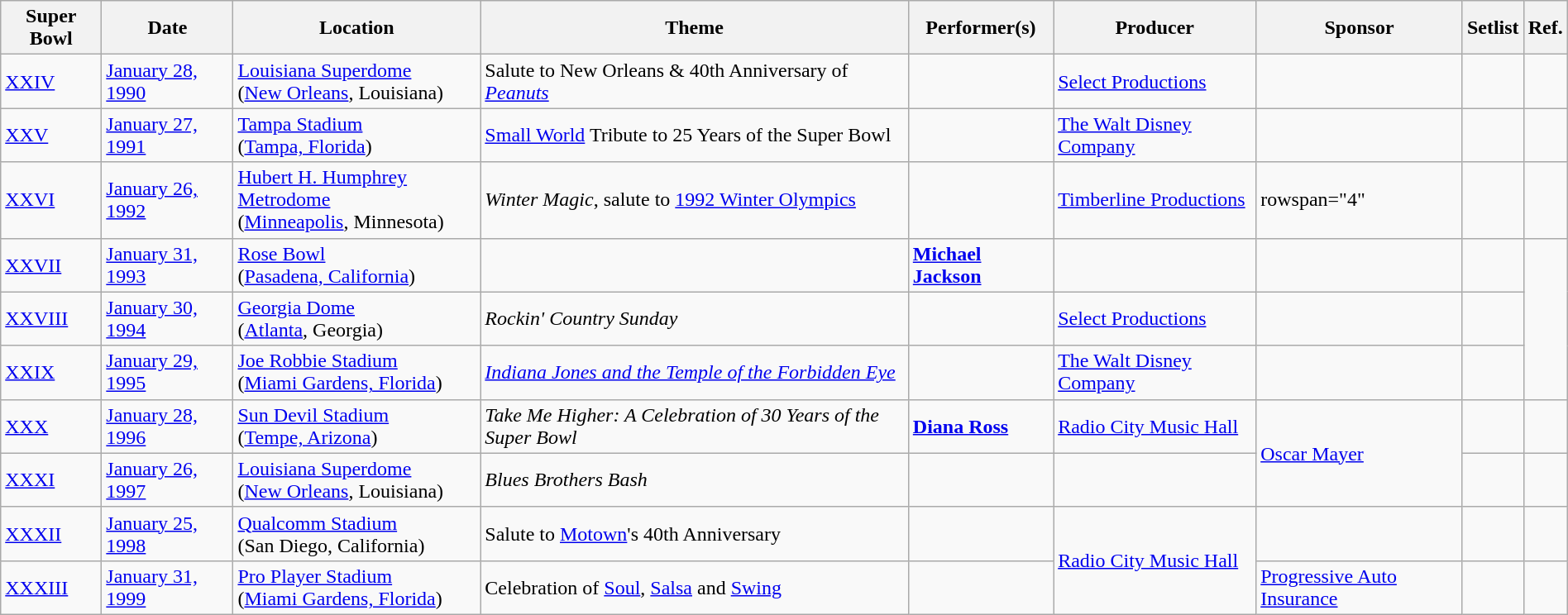<table class="wikitable" style="width: 100%; ">
<tr>
<th>Super Bowl</th>
<th>Date</th>
<th>Location</th>
<th>Theme</th>
<th>Performer(s)</th>
<th>Producer</th>
<th>Sponsor</th>
<th>Setlist</th>
<th>Ref.</th>
</tr>
<tr>
<td><a href='#'>XXIV</a></td>
<td><a href='#'>January 28, 1990</a></td>
<td><a href='#'>Louisiana Superdome</a><br>(<a href='#'>New Orleans</a>, Louisiana)</td>
<td>Salute to New Orleans & 40th Anniversary of <em><a href='#'>Peanuts</a></em></td>
<td></td>
<td><a href='#'>Select Productions</a></td>
<td></td>
<td></td>
<td></td>
</tr>
<tr>
<td><a href='#'>XXV</a></td>
<td><a href='#'>January 27, 1991</a></td>
<td><a href='#'>Tampa Stadium</a><br>(<a href='#'>Tampa, Florida</a>)</td>
<td><a href='#'>Small World</a> Tribute to 25 Years of the Super Bowl</td>
<td></td>
<td><a href='#'>The Walt Disney Company</a></td>
<td></td>
<td></td>
<td></td>
</tr>
<tr>
<td><a href='#'>XXVI</a></td>
<td><a href='#'>January 26, 1992</a></td>
<td><a href='#'>Hubert H. Humphrey Metrodome</a><br>(<a href='#'>Minneapolis</a>, Minnesota)</td>
<td><em>Winter Magic</em>, salute to <a href='#'>1992 Winter Olympics</a></td>
<td></td>
<td><a href='#'>Timberline Productions</a></td>
<td>rowspan="4" </td>
<td></td>
<td></td>
</tr>
<tr>
<td><a href='#'>XXVII</a><br></td>
<td><a href='#'>January 31, 1993</a></td>
<td><a href='#'>Rose Bowl</a><br>(<a href='#'>Pasadena, California</a>)</td>
<td></td>
<td><strong><a href='#'>Michael Jackson</a></strong></td>
<td></td>
<td></td>
<td></td>
</tr>
<tr>
<td><a href='#'>XXVIII</a></td>
<td><a href='#'>January 30, 1994</a></td>
<td><a href='#'>Georgia Dome</a><br>(<a href='#'>Atlanta</a>, Georgia)</td>
<td><em>Rockin' Country Sunday</em></td>
<td></td>
<td><a href='#'>Select Productions</a></td>
<td></td>
<td></td>
</tr>
<tr>
<td><a href='#'>XXIX</a></td>
<td><a href='#'>January 29, 1995</a></td>
<td><a href='#'>Joe Robbie Stadium</a><br>(<a href='#'>Miami Gardens, Florida</a>)</td>
<td><em><a href='#'>Indiana Jones and the Temple of the Forbidden Eye</a></em></td>
<td></td>
<td><a href='#'>The Walt Disney Company</a></td>
<td></td>
<td></td>
</tr>
<tr>
<td><a href='#'>XXX</a><br></td>
<td><a href='#'>January 28, 1996</a></td>
<td><a href='#'>Sun Devil Stadium</a><br>(<a href='#'>Tempe, Arizona</a>)</td>
<td><em>Take Me Higher: A Celebration of 30 Years of the Super Bowl</em></td>
<td><strong><a href='#'>Diana Ross</a></strong></td>
<td><a href='#'>Radio City Music Hall</a></td>
<td rowspan="2"><a href='#'>Oscar Mayer</a></td>
<td></td>
<td></td>
</tr>
<tr>
<td><a href='#'>XXXI</a><br></td>
<td><a href='#'>January 26, 1997</a></td>
<td><a href='#'>Louisiana Superdome</a><br>(<a href='#'>New Orleans</a>, Louisiana)</td>
<td><em>Blues Brothers Bash</em></td>
<td></td>
<td></td>
<td></td>
<td></td>
</tr>
<tr>
<td><a href='#'>XXXII</a></td>
<td><a href='#'>January 25, 1998</a></td>
<td><a href='#'>Qualcomm Stadium</a><br>(San Diego, California)</td>
<td>Salute to <a href='#'>Motown</a>'s 40th Anniversary</td>
<td></td>
<td rowspan="2"><a href='#'>Radio City Music Hall</a></td>
<td></td>
<td></td>
<td></td>
</tr>
<tr>
<td><a href='#'>XXXIII</a></td>
<td><a href='#'>January 31, 1999</a></td>
<td><a href='#'>Pro Player Stadium</a><br>(<a href='#'>Miami Gardens, Florida</a>)</td>
<td>Celebration of <a href='#'>Soul</a>, <a href='#'>Salsa</a> and <a href='#'>Swing</a></td>
<td></td>
<td><a href='#'>Progressive Auto Insurance</a></td>
<td></td>
<td></td>
</tr>
</table>
